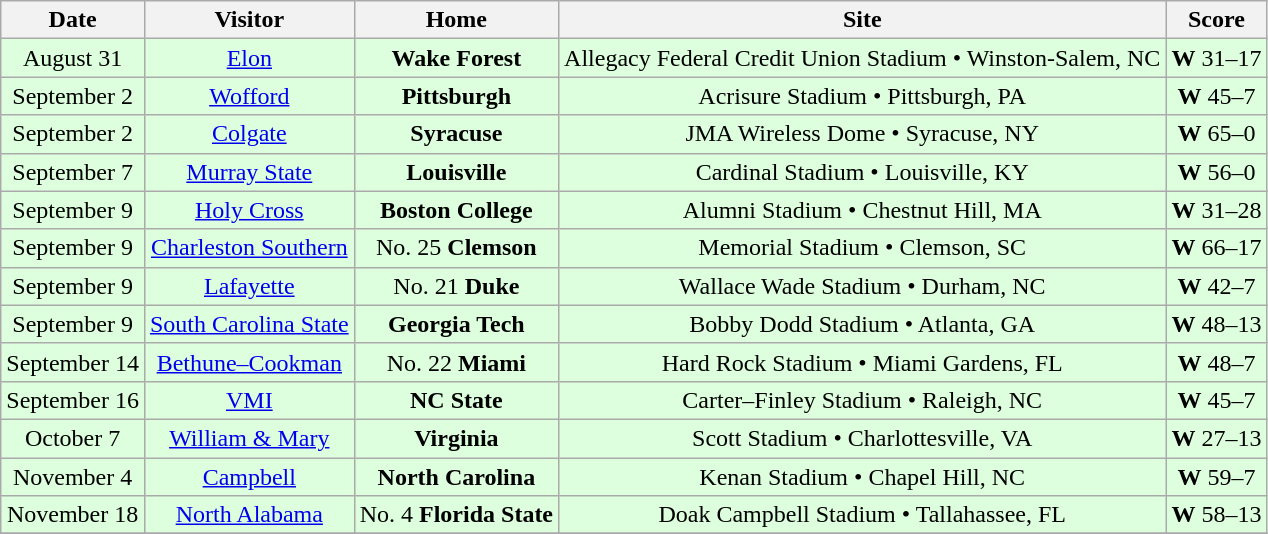<table class="wikitable" style="text-align:center">
<tr>
<th>Date</th>
<th>Visitor</th>
<th>Home</th>
<th>Site</th>
<th>Score</th>
</tr>
<tr style="background:#DDFFDD;">
<td>August 31</td>
<td><a href='#'>Elon</a></td>
<td><strong>Wake Forest</strong></td>
<td>Allegacy Federal Credit Union Stadium • Winston-Salem, NC</td>
<td><strong>W</strong> 31–17</td>
</tr>
<tr style="background:#DDFFDD;">
<td>September 2</td>
<td><a href='#'>Wofford</a></td>
<td><strong>Pittsburgh</strong></td>
<td>Acrisure Stadium • Pittsburgh, PA</td>
<td><strong>W</strong> 45–7</td>
</tr>
<tr style="background:#DDFFDD;">
<td>September 2</td>
<td><a href='#'>Colgate</a></td>
<td><strong>Syracuse</strong></td>
<td>JMA Wireless Dome • Syracuse, NY</td>
<td><strong>W</strong> 65–0</td>
</tr>
<tr style="background:#DDFFDD;">
<td>September 7</td>
<td><a href='#'>Murray State</a></td>
<td><strong>Louisville</strong></td>
<td>Cardinal Stadium • Louisville, KY</td>
<td><strong>W</strong> 56–0</td>
</tr>
<tr style="background:#DDFFDD;">
<td>September 9</td>
<td><a href='#'>Holy Cross</a></td>
<td><strong>Boston College</strong></td>
<td>Alumni Stadium • Chestnut Hill, MA</td>
<td><strong>W</strong> 31–28</td>
</tr>
<tr style="background:#DDFFDD;">
<td>September 9</td>
<td><a href='#'>Charleston Southern</a></td>
<td>No. 25 <strong>Clemson</strong></td>
<td>Memorial Stadium • Clemson, SC</td>
<td><strong>W</strong> 66–17</td>
</tr>
<tr style="background:#DDFFDD;">
<td>September 9</td>
<td><a href='#'>Lafayette</a></td>
<td>No. 21 <strong>Duke</strong></td>
<td>Wallace Wade Stadium • Durham, NC</td>
<td><strong>W</strong> 42–7</td>
</tr>
<tr style="background:#DDFFDD;">
<td>September 9</td>
<td><a href='#'>South Carolina State</a></td>
<td><strong>Georgia Tech</strong></td>
<td>Bobby Dodd Stadium • Atlanta, GA</td>
<td><strong>W</strong> 48–13</td>
</tr>
<tr style="background:#DDFFDD;">
<td>September 14</td>
<td><a href='#'>Bethune–Cookman</a></td>
<td>No. 22 <strong>Miami</strong></td>
<td>Hard Rock Stadium • Miami Gardens, FL</td>
<td><strong>W</strong> 48–7</td>
</tr>
<tr style="background:#DDFFDD;">
<td>September 16</td>
<td><a href='#'>VMI</a></td>
<td><strong>NC State</strong></td>
<td>Carter–Finley Stadium • Raleigh, NC</td>
<td><strong>W</strong> 45–7</td>
</tr>
<tr style="background:#DDFFDD;">
<td>October 7</td>
<td><a href='#'>William & Mary</a></td>
<td><strong>Virginia</strong></td>
<td>Scott Stadium • Charlottesville, VA</td>
<td><strong>W</strong> 27–13</td>
</tr>
<tr style="background:#DDFFDD;">
<td>November 4</td>
<td><a href='#'>Campbell</a></td>
<td><strong>North Carolina</strong></td>
<td>Kenan Stadium • Chapel Hill, NC</td>
<td><strong>W</strong> 59–7</td>
</tr>
<tr style="background:#DDFFDD;">
<td>November 18</td>
<td><a href='#'>North Alabama</a></td>
<td>No. 4 <strong>Florida State</strong></td>
<td>Doak Campbell Stadium • Tallahassee, FL</td>
<td><strong>W</strong> 58–13</td>
</tr>
<tr>
</tr>
</table>
